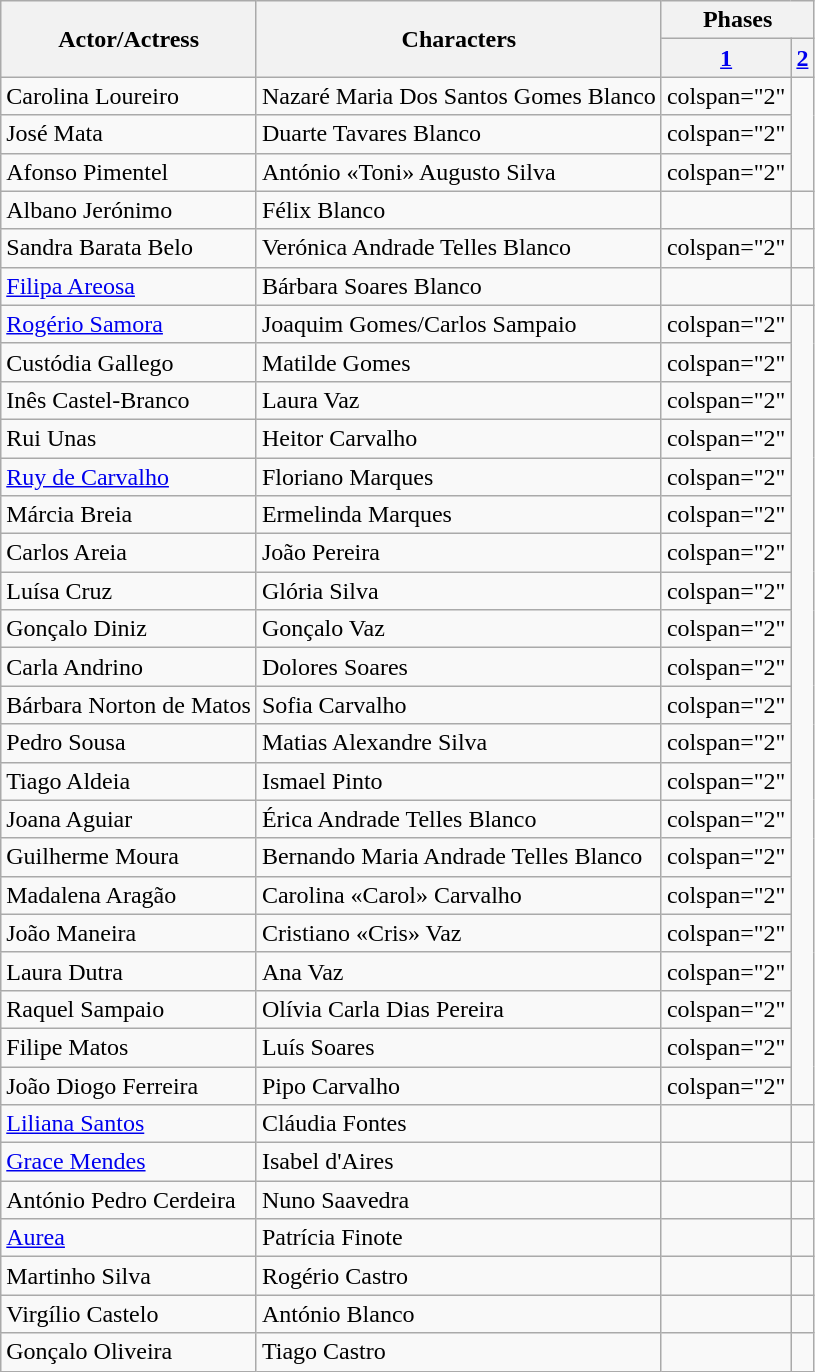<table class="wikitable sortable">
<tr>
<th rowspan="2">Actor/Actress</th>
<th rowspan="2">Characters</th>
<th colspan="2">Phases</th>
</tr>
<tr>
<th><a href='#'>1</a></th>
<th><a href='#'>2</a></th>
</tr>
<tr>
<td>Carolina Loureiro</td>
<td>Nazaré Maria Dos Santos Gomes Blanco</td>
<td>colspan="2" </td>
</tr>
<tr>
<td>José Mata</td>
<td>Duarte Tavares Blanco</td>
<td>colspan="2" </td>
</tr>
<tr>
<td>Afonso Pimentel</td>
<td>António «Toni» Augusto Silva</td>
<td>colspan="2" </td>
</tr>
<tr>
<td>Albano Jerónimo</td>
<td>Félix Blanco</td>
<td></td>
<td></td>
</tr>
<tr>
<td>Sandra Barata Belo</td>
<td>Verónica Andrade Telles Blanco</td>
<td>colspan="2" </td>
</tr>
<tr>
<td><a href='#'>Filipa Areosa</a></td>
<td>Bárbara Soares Blanco</td>
<td></td>
<td></td>
</tr>
<tr>
<td><a href='#'>Rogério Samora</a></td>
<td>Joaquim Gomes/Carlos Sampaio</td>
<td>colspan="2" </td>
</tr>
<tr>
<td>Custódia Gallego</td>
<td>Matilde Gomes</td>
<td>colspan="2" </td>
</tr>
<tr>
<td>Inês Castel-Branco</td>
<td>Laura Vaz</td>
<td>colspan="2" </td>
</tr>
<tr>
<td>Rui Unas</td>
<td>Heitor Carvalho</td>
<td>colspan="2" </td>
</tr>
<tr>
<td><a href='#'>Ruy de Carvalho</a></td>
<td>Floriano Marques</td>
<td>colspan="2" </td>
</tr>
<tr>
<td>Márcia Breia</td>
<td>Ermelinda Marques</td>
<td>colspan="2" </td>
</tr>
<tr>
<td>Carlos Areia</td>
<td>João Pereira</td>
<td>colspan="2" </td>
</tr>
<tr>
<td>Luísa Cruz</td>
<td>Glória Silva</td>
<td>colspan="2" </td>
</tr>
<tr>
<td>Gonçalo Diniz</td>
<td>Gonçalo Vaz</td>
<td>colspan="2" </td>
</tr>
<tr>
<td>Carla Andrino</td>
<td>Dolores Soares</td>
<td>colspan="2" </td>
</tr>
<tr>
<td>Bárbara Norton de Matos</td>
<td>Sofia Carvalho</td>
<td>colspan="2" </td>
</tr>
<tr>
<td>Pedro Sousa</td>
<td>Matias Alexandre Silva</td>
<td>colspan="2" </td>
</tr>
<tr>
<td>Tiago Aldeia</td>
<td>Ismael Pinto</td>
<td>colspan="2" </td>
</tr>
<tr>
<td>Joana Aguiar</td>
<td>Érica Andrade Telles Blanco</td>
<td>colspan="2" </td>
</tr>
<tr>
<td>Guilherme Moura</td>
<td>Bernando Maria Andrade Telles Blanco</td>
<td>colspan="2" </td>
</tr>
<tr>
<td>Madalena Aragão</td>
<td>Carolina «Carol» Carvalho</td>
<td>colspan="2" </td>
</tr>
<tr>
<td>João Maneira</td>
<td>Cristiano «Cris» Vaz</td>
<td>colspan="2" </td>
</tr>
<tr>
<td>Laura Dutra</td>
<td>Ana Vaz</td>
<td>colspan="2" </td>
</tr>
<tr>
<td>Raquel Sampaio</td>
<td>Olívia Carla Dias Pereira</td>
<td>colspan="2" </td>
</tr>
<tr>
<td>Filipe Matos</td>
<td>Luís Soares</td>
<td>colspan="2" </td>
</tr>
<tr>
<td>João Diogo Ferreira</td>
<td>Pipo Carvalho</td>
<td>colspan="2" </td>
</tr>
<tr>
<td><a href='#'>Liliana Santos</a></td>
<td>Cláudia Fontes</td>
<td></td>
<td></td>
</tr>
<tr>
<td><a href='#'>Grace Mendes</a></td>
<td>Isabel d'Aires</td>
<td></td>
<td></td>
</tr>
<tr>
<td>António Pedro Cerdeira</td>
<td>Nuno Saavedra</td>
<td></td>
<td></td>
</tr>
<tr>
<td><a href='#'>Aurea</a></td>
<td>Patrícia Finote</td>
<td></td>
<td></td>
</tr>
<tr>
<td>Martinho Silva</td>
<td>Rogério Castro</td>
<td></td>
<td></td>
</tr>
<tr>
<td>Virgílio Castelo</td>
<td>António Blanco</td>
<td></td>
<td></td>
</tr>
<tr>
<td>Gonçalo Oliveira</td>
<td>Tiago Castro</td>
<td></td>
<td></td>
</tr>
</table>
